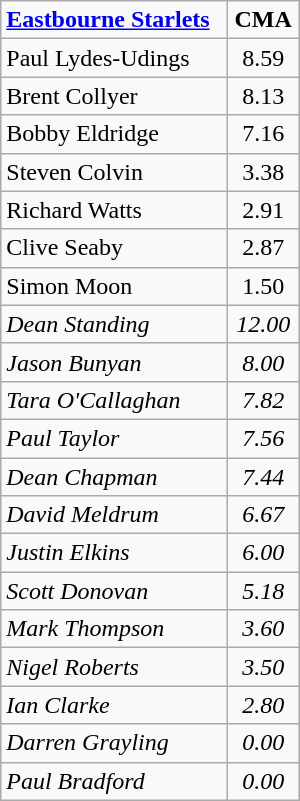<table class=wikitable width="200">
<tr>
<td><strong><a href='#'>Eastbourne Starlets</a></strong></td>
<td align="center"><strong>CMA</strong></td>
</tr>
<tr>
<td>Paul Lydes-Udings</td>
<td align="center">8.59</td>
</tr>
<tr>
<td>Brent Collyer</td>
<td align="center">8.13</td>
</tr>
<tr>
<td>Bobby Eldridge</td>
<td align="center">7.16</td>
</tr>
<tr>
<td>Steven Colvin</td>
<td align="center">3.38</td>
</tr>
<tr>
<td>Richard Watts</td>
<td align="center">2.91</td>
</tr>
<tr>
<td>Clive Seaby</td>
<td align="center">2.87</td>
</tr>
<tr>
<td>Simon Moon</td>
<td align="center">1.50</td>
</tr>
<tr>
<td><em>Dean Standing</em></td>
<td align="center"><em>12.00</em></td>
</tr>
<tr>
<td><em>Jason Bunyan</em></td>
<td align="center"><em>8.00</em></td>
</tr>
<tr>
<td><em>Tara O'Callaghan</em></td>
<td align="center"><em>7.82</em></td>
</tr>
<tr>
<td><em>Paul Taylor</em></td>
<td align="center"><em>7.56</em></td>
</tr>
<tr>
<td><em>Dean Chapman</em></td>
<td align="center"><em>7.44</em></td>
</tr>
<tr>
<td><em>David Meldrum</em></td>
<td align="center"><em>6.67</em></td>
</tr>
<tr>
<td><em>Justin Elkins</em></td>
<td align="center"><em>6.00</em></td>
</tr>
<tr>
<td><em>Scott Donovan</em></td>
<td align="center"><em>5.18</em></td>
</tr>
<tr>
<td><em>Mark Thompson</em></td>
<td align="center"><em>3.60</em></td>
</tr>
<tr>
<td><em>Nigel Roberts</em></td>
<td align="center"><em>3.50</em></td>
</tr>
<tr>
<td><em>Ian Clarke</em></td>
<td align="center"><em>2.80</em></td>
</tr>
<tr>
<td><em>Darren Grayling</em></td>
<td align="center"><em>0.00</em></td>
</tr>
<tr>
<td><em>Paul Bradford</em></td>
<td align="center"><em>0.00</em></td>
</tr>
</table>
